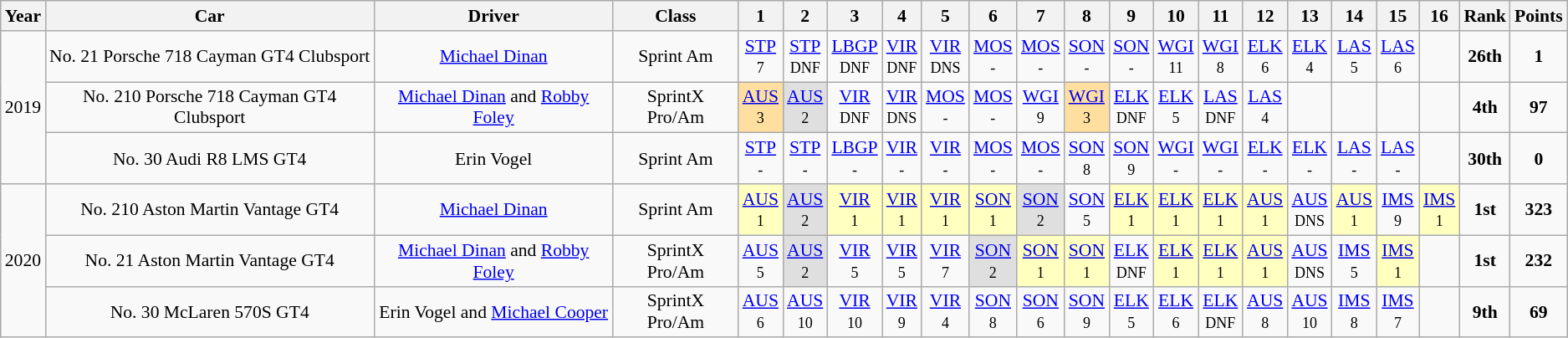<table class="wikitable" style="text-align:center; font-size:90%">
<tr>
<th>Year</th>
<th>Car</th>
<th>Driver</th>
<th>Class</th>
<th>1</th>
<th>2</th>
<th>3</th>
<th>4</th>
<th>5</th>
<th>6</th>
<th>7</th>
<th>8</th>
<th>9</th>
<th>10</th>
<th>11</th>
<th>12</th>
<th>13</th>
<th>14</th>
<th>15</th>
<th>16</th>
<th>Rank</th>
<th>Points</th>
</tr>
<tr>
<td rowspan=3>2019</td>
<td>No. 21 Porsche 718 Cayman GT4 Clubsport</td>
<td><a href='#'>Michael Dinan</a></td>
<td>Sprint Am</td>
<td style="background:#;"><a href='#'>STP</a> <br><small>7</small></td>
<td style="background:#;"><a href='#'>STP</a> <br><small>DNF</small></td>
<td style="background:#;"><a href='#'>LBGP</a> <br><small>DNF</small></td>
<td style="background:#;"><a href='#'>VIR</a> <br><small>DNF</small></td>
<td style="background:#;"><a href='#'>VIR</a> <br><small>DNS</small></td>
<td style="background:#;"><a href='#'>MOS</a><br><small>-</small></td>
<td style="background:#;"><a href='#'>MOS</a><br><small>-</small></td>
<td style="background:#;"><a href='#'>SON</a><br><small>-</small></td>
<td style="background:#;"><a href='#'>SON</a><br><small>-</small></td>
<td style="background:#;"><a href='#'>WGI</a><br><small>11</small></td>
<td style="background:#;"><a href='#'>WGI</a><br><small>8</small></td>
<td style="background:#;"><a href='#'>ELK</a><br><small>6</small></td>
<td style="background:#;"><a href='#'>ELK</a><br><small>4</small></td>
<td style="background:#;"><a href='#'>LAS</a><br><small>5</small></td>
<td style="background:#;"><a href='#'>LAS</a><br><small>6</small></td>
<td></td>
<td><strong>26th</strong></td>
<td><strong>1</strong></td>
</tr>
<tr>
<td>No. 210 Porsche 718 Cayman GT4 Clubsport</td>
<td><a href='#'>Michael Dinan</a> and <a href='#'>Robby Foley</a></td>
<td>SprintX Pro/Am</td>
<td style="background:#FFDF9F;"><a href='#'>AUS</a> <br><small>3</small></td>
<td style="background:#DFDFDF;"><a href='#'>AUS</a> <br><small>2</small></td>
<td style="background:#;"><a href='#'>VIR</a> <br><small>DNF</small></td>
<td style="background:#;"><a href='#'>VIR</a> <br><small>DNS</small></td>
<td style="background:#;"><a href='#'>MOS</a><br><small>-</small></td>
<td style="background:#;"><a href='#'>MOS</a><br><small>-</small></td>
<td style="background:#;"><a href='#'>WGI</a><br><small>9</small></td>
<td style="background:#FFDF9F;"><a href='#'>WGI</a><br><small>3</small></td>
<td style="background:#;"><a href='#'>ELK</a><br><small>DNF</small></td>
<td style="background:#;"><a href='#'>ELK</a><br><small>5</small></td>
<td style="background:#;"><a href='#'>LAS</a><br><small>DNF</small></td>
<td style="background:#;"><a href='#'>LAS</a><br><small>4</small></td>
<td></td>
<td></td>
<td></td>
<td></td>
<td><strong>4th</strong></td>
<td><strong>97</strong></td>
</tr>
<tr>
<td>No. 30 Audi R8 LMS GT4</td>
<td>Erin Vogel</td>
<td>Sprint Am</td>
<td style="background:#;"><a href='#'>STP</a> <br><small>-</small></td>
<td style="background:#;"><a href='#'>STP</a> <br><small>-</small></td>
<td style="background:#;"><a href='#'>LBGP</a> <br><small>-</small></td>
<td style="background:#;"><a href='#'>VIR</a> <br><small>-</small></td>
<td style="background:#;"><a href='#'>VIR</a> <br><small>-</small></td>
<td style="background:#;"><a href='#'>MOS</a><br><small>-</small></td>
<td style="background:#;"><a href='#'>MOS</a><br><small>-</small></td>
<td style="background:#;"><a href='#'>SON</a><br><small>8</small></td>
<td style="background:#;"><a href='#'>SON</a><br><small>9</small></td>
<td style="background:#;"><a href='#'>WGI</a><br><small>-</small></td>
<td style="background:#;"><a href='#'>WGI</a><br><small>-</small></td>
<td style="background:#;"><a href='#'>ELK</a><br><small>-</small></td>
<td style="background:#;"><a href='#'>ELK</a><br><small>-</small></td>
<td style="background:#;"><a href='#'>LAS</a><br><small>-</small></td>
<td style="background:#;"><a href='#'>LAS</a><br><small>-</small></td>
<td></td>
<td><strong>30th</strong></td>
<td><strong>0</strong></td>
</tr>
<tr>
<td rowspan=3>2020</td>
<td>No. 210 Aston Martin Vantage GT4</td>
<td><a href='#'>Michael Dinan</a></td>
<td>Sprint Am</td>
<td style="background:#FFFFBF;"><a href='#'>AUS</a> <br><small>1</small></td>
<td style="background:#DFDFDF;"><a href='#'>AUS</a> <br><small>2</small></td>
<td style="background:#FFFFBF;"><a href='#'>VIR</a> <br><small>1</small></td>
<td style="background:#FFFFBF;"><a href='#'>VIR</a> <br><small>1</small></td>
<td style="background:#FFFFBF;"><a href='#'>VIR</a> <br><small>1</small></td>
<td style="background:#FFFFBF;"><a href='#'>SON</a><br><small>1</small></td>
<td style="background:#DFDFDF;"><a href='#'>SON</a><br><small>2</small></td>
<td style="background:#;"><a href='#'>SON</a><br><small>5</small></td>
<td style="background:#FFFFBF;"><a href='#'>ELK</a><br><small>1</small></td>
<td style="background:#FFFFBF;"><a href='#'>ELK</a><br><small>1</small></td>
<td style="background:#FFFFBF;"><a href='#'>ELK</a><br><small>1</small></td>
<td style="background:#FFFFBF;"><a href='#'>AUS</a> <br><small>1</small></td>
<td style="background:#;"><a href='#'>AUS</a> <br><small>DNS</small></td>
<td style="background:#FFFFBF;"><a href='#'>AUS</a> <br><small>1</small></td>
<td style="background:#;"><a href='#'>IMS</a> <br><small>9</small></td>
<td style="background:#FFFFBF;"><a href='#'>IMS</a> <br><small>1</small></td>
<td><strong>1st</strong></td>
<td><strong>323</strong></td>
</tr>
<tr>
<td>No. 21 Aston Martin Vantage GT4</td>
<td><a href='#'>Michael Dinan</a> and <a href='#'>Robby Foley</a></td>
<td>SprintX Pro/Am</td>
<td style="background:#;"><a href='#'>AUS</a> <br><small>5</small></td>
<td style="background:#DFDFDF;"><a href='#'>AUS</a> <br><small>2</small></td>
<td style="background:#;"><a href='#'>VIR</a> <br><small>5</small></td>
<td style="background:#;"><a href='#'>VIR</a> <br><small>5</small></td>
<td style="background:#;"><a href='#'>VIR</a> <br><small>7</small></td>
<td style="background:#DFDFDF;"><a href='#'>SON</a><br><small>2</small></td>
<td style="background:#FFFFBF;"><a href='#'>SON</a><br><small>1</small></td>
<td style="background:#FFFFBF;"><a href='#'>SON</a><br><small>1</small></td>
<td style="background:#;"><a href='#'>ELK</a><br><small>DNF</small></td>
<td style="background:#FFFFBF;"><a href='#'>ELK</a><br><small>1</small></td>
<td style="background:#FFFFBF;"><a href='#'>ELK</a><br><small>1</small></td>
<td style="background:#FFFFBF;"><a href='#'>AUS</a> <br><small>1</small></td>
<td style="background:#;"><a href='#'>AUS</a> <br><small>DNS</small></td>
<td style="background:#;"><a href='#'>IMS</a> <br><small>5</small></td>
<td style="background:#FFFFBF;"><a href='#'>IMS</a> <br><small>1</small></td>
<td></td>
<td><strong>1st</strong></td>
<td><strong>232</strong></td>
</tr>
<tr>
<td>No. 30 McLaren 570S GT4</td>
<td>Erin Vogel and <a href='#'>Michael Cooper</a></td>
<td>SprintX Pro/Am</td>
<td style="background:#;"><a href='#'>AUS</a> <br><small>6</small></td>
<td style="background:#;"><a href='#'>AUS</a> <br><small>10</small></td>
<td style="background:#;"><a href='#'>VIR</a> <br><small>10</small></td>
<td style="background:#;"><a href='#'>VIR</a> <br><small>9</small></td>
<td style="background:#;"><a href='#'>VIR</a> <br><small>4</small></td>
<td style="background:#;"><a href='#'>SON</a><br><small>8</small></td>
<td style="background:#;"><a href='#'>SON</a><br><small>6</small></td>
<td style="background:#;"><a href='#'>SON</a><br><small>9</small></td>
<td style="background:#;"><a href='#'>ELK</a><br><small>5</small></td>
<td style="background:#;"><a href='#'>ELK</a><br><small>6</small></td>
<td style="background:#;"><a href='#'>ELK</a><br><small>DNF</small></td>
<td style="background:#;"><a href='#'>AUS</a> <br><small>8</small></td>
<td style="background:#;"><a href='#'>AUS</a> <br><small>10</small></td>
<td style="background:#;"><a href='#'>IMS</a> <br><small>8</small></td>
<td style="background:#;"><a href='#'>IMS</a> <br><small>7</small></td>
<td></td>
<td><strong>9th</strong></td>
<td><strong>69</strong></td>
</tr>
</table>
